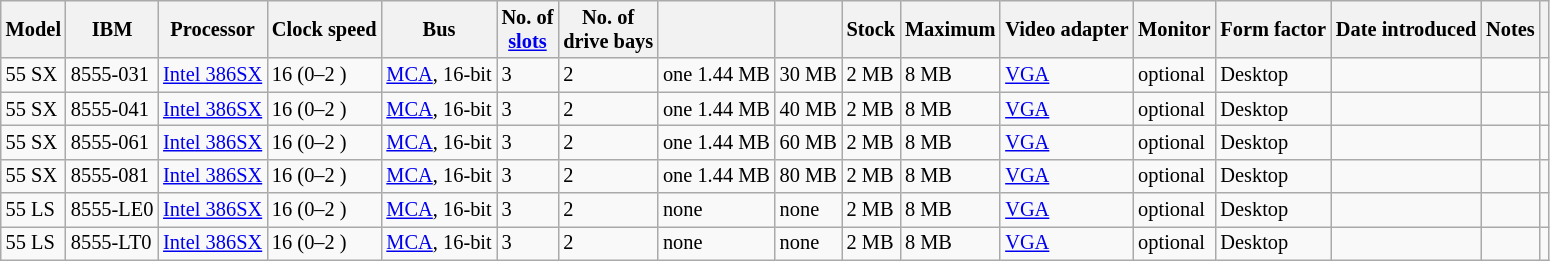<table class="wikitable plainrowheaders sortable sticky-header sort-under" style="font-size: 85%;">
<tr>
<th>Model</th>
<th>IBM </th>
<th>Processor</th>
<th>Clock speed<br></th>
<th>Bus</th>
<th>No. of<br><a href='#'>slots</a></th>
<th>No. of<br>drive bays</th>
<th></th>
<th></th>
<th>Stock<br></th>
<th>Maximum<br></th>
<th>Video adapter</th>
<th>Monitor</th>
<th>Form factor</th>
<th>Date introduced</th>
<th>Notes</th>
<th></th>
</tr>
<tr>
<td>55 SX</td>
<td>8555-031</td>
<td><a href='#'>Intel 386SX</a></td>
<td>16 (0–2 )</td>
<td><a href='#'>MCA</a>, 16-bit</td>
<td>3</td>
<td>2</td>
<td>one 1.44 MB</td>
<td>30 MB </td>
<td>2 MB</td>
<td>8 MB</td>
<td><a href='#'>VGA</a></td>
<td>optional</td>
<td>Desktop</td>
<td></td>
<td></td>
<td></td>
</tr>
<tr>
<td>55 SX</td>
<td>8555-041</td>
<td><a href='#'>Intel 386SX</a></td>
<td>16 (0–2 )</td>
<td><a href='#'>MCA</a>, 16-bit</td>
<td>3</td>
<td>2</td>
<td>one 1.44 MB</td>
<td>40 MB </td>
<td>2 MB</td>
<td>8 MB</td>
<td><a href='#'>VGA</a></td>
<td>optional</td>
<td>Desktop</td>
<td></td>
<td></td>
<td></td>
</tr>
<tr>
<td>55 SX</td>
<td>8555-061</td>
<td><a href='#'>Intel 386SX</a></td>
<td>16 (0–2 )</td>
<td><a href='#'>MCA</a>, 16-bit</td>
<td>3</td>
<td>2</td>
<td>one 1.44 MB</td>
<td>60 MB </td>
<td>2 MB</td>
<td>8 MB</td>
<td><a href='#'>VGA</a></td>
<td>optional</td>
<td>Desktop</td>
<td></td>
<td></td>
<td></td>
</tr>
<tr>
<td>55 SX</td>
<td>8555-081</td>
<td><a href='#'>Intel 386SX</a></td>
<td>16 (0–2 )</td>
<td><a href='#'>MCA</a>, 16-bit</td>
<td>3</td>
<td>2</td>
<td>one 1.44 MB</td>
<td>80 MB </td>
<td>2 MB</td>
<td>8 MB</td>
<td><a href='#'>VGA</a></td>
<td>optional</td>
<td>Desktop</td>
<td></td>
<td></td>
<td></td>
</tr>
<tr>
<td>55 LS</td>
<td>8555-LE0</td>
<td><a href='#'>Intel 386SX</a></td>
<td>16 (0–2 )</td>
<td><a href='#'>MCA</a>, 16-bit</td>
<td>3</td>
<td>2</td>
<td>none</td>
<td>none</td>
<td>2 MB</td>
<td>8 MB</td>
<td><a href='#'>VGA</a></td>
<td>optional</td>
<td>Desktop</td>
<td></td>
<td></td>
<td></td>
</tr>
<tr>
<td>55 LS</td>
<td>8555-LT0</td>
<td><a href='#'>Intel 386SX</a></td>
<td>16 (0–2 )</td>
<td><a href='#'>MCA</a>, 16-bit</td>
<td>3</td>
<td>2</td>
<td>none</td>
<td>none</td>
<td>2 MB</td>
<td>8 MB</td>
<td><a href='#'>VGA</a></td>
<td>optional</td>
<td>Desktop</td>
<td></td>
<td></td>
<td></td>
</tr>
</table>
